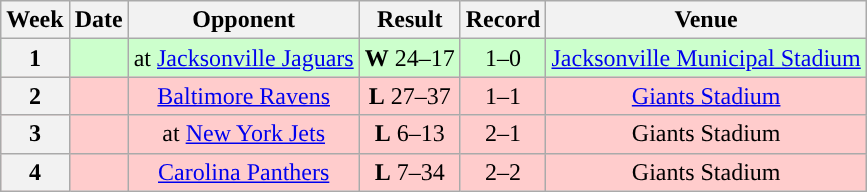<table class="wikitable" style="text-align:center">
<tr>
<th>Week</th>
<th>Date</th>
<th>Opponent</th>
<th>Result</th>
<th>Record</th>
<th>Venue</th>
</tr>
<tr style="background:#cfc">
<th>1</th>
<td></td>
<td>at <a href='#'>Jacksonville Jaguars</a></td>
<td><strong>W</strong> 24–17</td>
<td>1–0</td>
<td><a href='#'>Jacksonville Municipal Stadium</a></td>
</tr>
<tr style="background:#fcc">
<th>2</th>
<td></td>
<td><a href='#'>Baltimore Ravens</a></td>
<td><strong>L</strong> 27–37</td>
<td>1–1</td>
<td><a href='#'>Giants Stadium</a></td>
</tr>
<tr style="background:#fcc">
<th>3</th>
<td></td>
<td>at <a href='#'>New York Jets</a></td>
<td><strong>L</strong> 6–13</td>
<td>2–1</td>
<td>Giants Stadium</td>
</tr>
<tr style="background:#fcc">
<th>4</th>
<td></td>
<td><a href='#'>Carolina Panthers</a></td>
<td><strong>L</strong> 7–34</td>
<td>2–2</td>
<td>Giants Stadium</td>
</tr>
</table>
